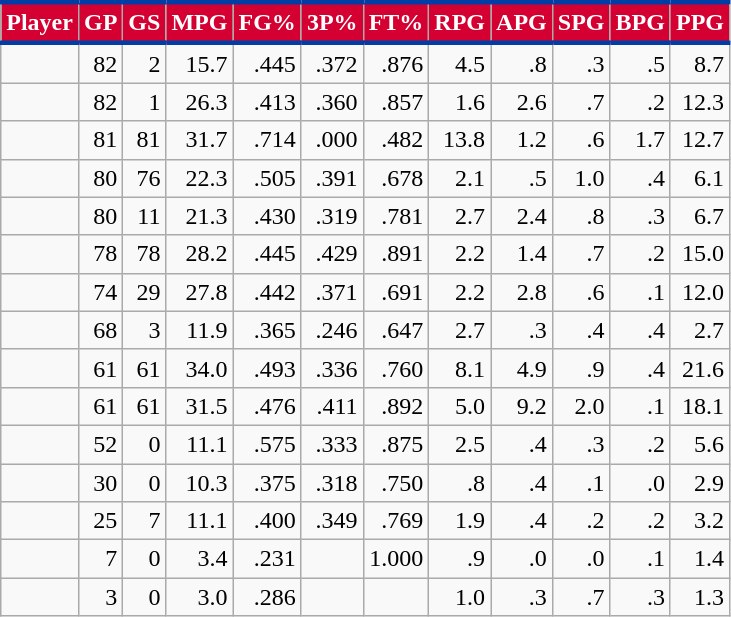<table class="wikitable sortable" style="text-align:right;">
<tr>
<th style="background:#D50032; color:#FFFFFF; border-top:#003DA5 3px solid; border-bottom:#003DA5 3px solid;">Player</th>
<th style="background:#D50032; color:#FFFFFF; border-top:#003DA5 3px solid; border-bottom:#003DA5 3px solid;">GP</th>
<th style="background:#D50032; color:#FFFFFF; border-top:#003DA5 3px solid; border-bottom:#003DA5 3px solid;">GS</th>
<th style="background:#D50032; color:#FFFFFF; border-top:#003DA5 3px solid; border-bottom:#003DA5 3px solid;">MPG</th>
<th style="background:#D50032; color:#FFFFFF; border-top:#003DA5 3px solid; border-bottom:#003DA5 3px solid;">FG%</th>
<th style="background:#D50032; color:#FFFFFF; border-top:#003DA5 3px solid; border-bottom:#003DA5 3px solid;">3P%</th>
<th style="background:#D50032; color:#FFFFFF; border-top:#003DA5 3px solid; border-bottom:#003DA5 3px solid;">FT%</th>
<th style="background:#D50032; color:#FFFFFF; border-top:#003DA5 3px solid; border-bottom:#003DA5 3px solid;">RPG</th>
<th style="background:#D50032; color:#FFFFFF; border-top:#003DA5 3px solid; border-bottom:#003DA5 3px solid;">APG</th>
<th style="background:#D50032; color:#FFFFFF; border-top:#003DA5 3px solid; border-bottom:#003DA5 3px solid;">SPG</th>
<th style="background:#D50032; color:#FFFFFF; border-top:#003DA5 3px solid; border-bottom:#003DA5 3px solid;">BPG</th>
<th style="background:#D50032; color:#FFFFFF; border-top:#003DA5 3px solid; border-bottom:#003DA5 3px solid;">PPG</th>
</tr>
<tr>
<td style="text-align:left;"></td>
<td>82</td>
<td>2</td>
<td>15.7</td>
<td>.445</td>
<td>.372</td>
<td>.876</td>
<td>4.5</td>
<td>.8</td>
<td>.3</td>
<td>.5</td>
<td>8.7</td>
</tr>
<tr>
<td style="text-align:left;"></td>
<td>82</td>
<td>1</td>
<td>26.3</td>
<td>.413</td>
<td>.360</td>
<td>.857</td>
<td>1.6</td>
<td>2.6</td>
<td>.7</td>
<td>.2</td>
<td>12.3</td>
</tr>
<tr>
<td style="text-align:left;"></td>
<td>81</td>
<td>81</td>
<td>31.7</td>
<td>.714</td>
<td>.000</td>
<td>.482</td>
<td>13.8</td>
<td>1.2</td>
<td>.6</td>
<td>1.7</td>
<td>12.7</td>
</tr>
<tr>
<td style="text-align:left;"></td>
<td>80</td>
<td>76</td>
<td>22.3</td>
<td>.505</td>
<td>.391</td>
<td>.678</td>
<td>2.1</td>
<td>.5</td>
<td>1.0</td>
<td>.4</td>
<td>6.1</td>
</tr>
<tr>
<td style="text-align:left;"></td>
<td>80</td>
<td>11</td>
<td>21.3</td>
<td>.430</td>
<td>.319</td>
<td>.781</td>
<td>2.7</td>
<td>2.4</td>
<td>.8</td>
<td>.3</td>
<td>6.7</td>
</tr>
<tr>
<td style="text-align:left;"></td>
<td>78</td>
<td>78</td>
<td>28.2</td>
<td>.445</td>
<td>.429</td>
<td>.891</td>
<td>2.2</td>
<td>1.4</td>
<td>.7</td>
<td>.2</td>
<td>15.0</td>
</tr>
<tr>
<td style="text-align:left;"></td>
<td>74</td>
<td>29</td>
<td>27.8</td>
<td>.442</td>
<td>.371</td>
<td>.691</td>
<td>2.2</td>
<td>2.8</td>
<td>.6</td>
<td>.1</td>
<td>12.0</td>
</tr>
<tr>
<td style="text-align:left;"></td>
<td>68</td>
<td>3</td>
<td>11.9</td>
<td>.365</td>
<td>.246</td>
<td>.647</td>
<td>2.7</td>
<td>.3</td>
<td>.4</td>
<td>.4</td>
<td>2.7</td>
</tr>
<tr>
<td style="text-align:left;"></td>
<td>61</td>
<td>61</td>
<td>34.0</td>
<td>.493</td>
<td>.336</td>
<td>.760</td>
<td>8.1</td>
<td>4.9</td>
<td>.9</td>
<td>.4</td>
<td>21.6</td>
</tr>
<tr>
<td style="text-align:left;"></td>
<td>61</td>
<td>61</td>
<td>31.5</td>
<td>.476</td>
<td>.411</td>
<td>.892</td>
<td>5.0</td>
<td>9.2</td>
<td>2.0</td>
<td>.1</td>
<td>18.1</td>
</tr>
<tr>
<td style="text-align:left;"></td>
<td>52</td>
<td>0</td>
<td>11.1</td>
<td>.575</td>
<td>.333</td>
<td>.875</td>
<td>2.5</td>
<td>.4</td>
<td>.3</td>
<td>.2</td>
<td>5.6</td>
</tr>
<tr>
<td style="text-align:left;"></td>
<td>30</td>
<td>0</td>
<td>10.3</td>
<td>.375</td>
<td>.318</td>
<td>.750</td>
<td>.8</td>
<td>.4</td>
<td>.1</td>
<td>.0</td>
<td>2.9</td>
</tr>
<tr>
<td style="text-align:left;"></td>
<td>25</td>
<td>7</td>
<td>11.1</td>
<td>.400</td>
<td>.349</td>
<td>.769</td>
<td>1.9</td>
<td>.4</td>
<td>.2</td>
<td>.2</td>
<td>3.2</td>
</tr>
<tr>
<td style="text-align:left;"></td>
<td>7</td>
<td>0</td>
<td>3.4</td>
<td>.231</td>
<td></td>
<td>1.000</td>
<td>.9</td>
<td>.0</td>
<td>.0</td>
<td>.1</td>
<td>1.4</td>
</tr>
<tr>
<td style="text-align:left;"></td>
<td>3</td>
<td>0</td>
<td>3.0</td>
<td>.286</td>
<td></td>
<td></td>
<td>1.0</td>
<td>.3</td>
<td>.7</td>
<td>.3</td>
<td>1.3</td>
</tr>
</table>
